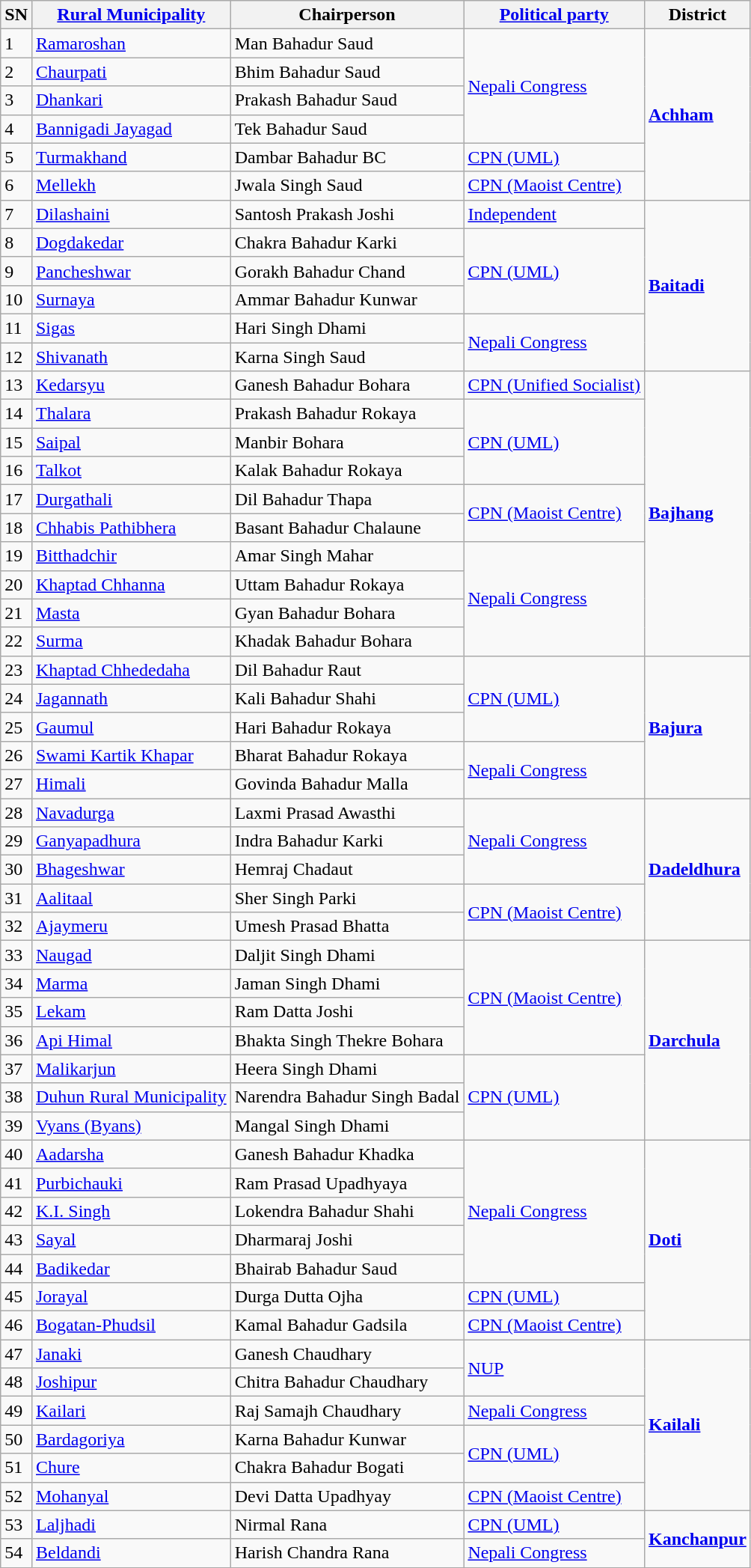<table class="wikitable sortable">
<tr>
<th>SN</th>
<th><a href='#'>Rural Municipality</a></th>
<th>Chairperson</th>
<th><a href='#'>Political party</a></th>
<th>District</th>
</tr>
<tr>
<td>1</td>
<td><a href='#'>Ramaroshan</a></td>
<td>Man Bahadur Saud</td>
<td rowspan="4"><a href='#'>Nepali Congress</a></td>
<td rowspan="6"><a href='#'><strong>Achham</strong></a></td>
</tr>
<tr>
<td>2</td>
<td><a href='#'>Chaurpati</a></td>
<td>Bhim Bahadur Saud</td>
</tr>
<tr>
<td>3</td>
<td><a href='#'>Dhankari</a></td>
<td>Prakash Bahadur Saud</td>
</tr>
<tr>
<td>4</td>
<td><a href='#'>Bannigadi Jayagad</a></td>
<td>Tek Bahadur Saud</td>
</tr>
<tr>
<td>5</td>
<td><a href='#'>Turmakhand</a></td>
<td>Dambar Bahadur BC</td>
<td><a href='#'>CPN (UML)</a></td>
</tr>
<tr>
<td>6</td>
<td><a href='#'>Mellekh</a></td>
<td>Jwala Singh Saud</td>
<td><a href='#'>CPN (Maoist Centre)</a></td>
</tr>
<tr>
<td>7</td>
<td><a href='#'>Dilashaini</a></td>
<td>Santosh Prakash Joshi</td>
<td><a href='#'>Independent</a></td>
<td rowspan="6"><a href='#'><strong>Baitadi</strong></a></td>
</tr>
<tr>
<td>8</td>
<td><a href='#'>Dogdakedar</a></td>
<td>Chakra Bahadur Karki</td>
<td rowspan="3"><a href='#'>CPN (UML)</a></td>
</tr>
<tr>
<td>9</td>
<td><a href='#'>Pancheshwar</a></td>
<td>Gorakh Bahadur Chand</td>
</tr>
<tr>
<td>10</td>
<td><a href='#'>Surnaya</a></td>
<td>Ammar Bahadur Kunwar</td>
</tr>
<tr>
<td>11</td>
<td><a href='#'>Sigas</a></td>
<td>Hari Singh Dhami</td>
<td rowspan="2"><a href='#'>Nepali Congress</a></td>
</tr>
<tr>
<td>12</td>
<td><a href='#'>Shivanath</a></td>
<td>Karna Singh Saud</td>
</tr>
<tr>
<td>13</td>
<td><a href='#'>Kedarsyu</a></td>
<td>Ganesh Bahadur Bohara</td>
<td><a href='#'>CPN (Unified Socialist)</a></td>
<td rowspan="10"><a href='#'><strong>Bajhang</strong></a></td>
</tr>
<tr>
<td>14</td>
<td><a href='#'>Thalara</a></td>
<td>Prakash Bahadur Rokaya</td>
<td rowspan="3"><a href='#'>CPN (UML)</a></td>
</tr>
<tr>
<td>15</td>
<td><a href='#'>Saipal</a></td>
<td>Manbir Bohara</td>
</tr>
<tr>
<td>16</td>
<td><a href='#'>Talkot</a></td>
<td>Kalak Bahadur Rokaya</td>
</tr>
<tr>
<td>17</td>
<td><a href='#'>Durgathali</a></td>
<td>Dil Bahadur Thapa</td>
<td rowspan="2"><a href='#'>CPN (Maoist Centre)</a></td>
</tr>
<tr>
<td>18</td>
<td><a href='#'>Chhabis Pathibhera</a></td>
<td>Basant Bahadur Chalaune</td>
</tr>
<tr>
<td>19</td>
<td><a href='#'>Bitthadchir</a></td>
<td>Amar Singh Mahar</td>
<td rowspan="4"><a href='#'>Nepali Congress</a></td>
</tr>
<tr>
<td>20</td>
<td><a href='#'>Khaptad Chhanna</a></td>
<td>Uttam Bahadur Rokaya</td>
</tr>
<tr>
<td>21</td>
<td><a href='#'>Masta</a></td>
<td>Gyan Bahadur Bohara</td>
</tr>
<tr>
<td>22</td>
<td><a href='#'>Surma</a></td>
<td>Khadak Bahadur Bohara</td>
</tr>
<tr>
<td>23</td>
<td><a href='#'>Khaptad Chhededaha</a></td>
<td>Dil Bahadur Raut</td>
<td rowspan="3"><a href='#'>CPN (UML)</a></td>
<td rowspan="5"><a href='#'><strong>Bajura</strong></a></td>
</tr>
<tr>
<td>24</td>
<td><a href='#'>Jagannath</a></td>
<td>Kali Bahadur Shahi</td>
</tr>
<tr>
<td>25</td>
<td><a href='#'>Gaumul</a></td>
<td>Hari Bahadur Rokaya</td>
</tr>
<tr>
<td>26</td>
<td><a href='#'>Swami Kartik Khapar</a></td>
<td>Bharat Bahadur Rokaya</td>
<td rowspan="2"><a href='#'>Nepali Congress</a></td>
</tr>
<tr>
<td>27</td>
<td><a href='#'>Himali</a></td>
<td>Govinda Bahadur Malla</td>
</tr>
<tr>
<td>28</td>
<td><a href='#'>Navadurga</a></td>
<td>Laxmi Prasad Awasthi</td>
<td rowspan="3"><a href='#'>Nepali Congress</a></td>
<td rowspan="5"><a href='#'><strong>Dadeldhura</strong></a></td>
</tr>
<tr>
<td>29</td>
<td><a href='#'>Ganyapadhura</a></td>
<td>Indra Bahadur Karki</td>
</tr>
<tr>
<td>30</td>
<td><a href='#'>Bhageshwar</a></td>
<td>Hemraj Chadaut</td>
</tr>
<tr>
<td>31</td>
<td><a href='#'>Aalitaal</a></td>
<td>Sher Singh Parki</td>
<td rowspan="2"><a href='#'>CPN (Maoist Centre)</a></td>
</tr>
<tr>
<td>32</td>
<td><a href='#'>Ajaymeru</a></td>
<td>Umesh Prasad Bhatta</td>
</tr>
<tr>
<td>33</td>
<td><a href='#'>Naugad</a></td>
<td>Daljit Singh Dhami</td>
<td rowspan="4"><a href='#'>CPN (Maoist Centre)</a></td>
<td rowspan="7"><a href='#'><strong>Darchula</strong></a></td>
</tr>
<tr>
<td>34</td>
<td><a href='#'>Marma</a></td>
<td>Jaman Singh Dhami</td>
</tr>
<tr>
<td>35</td>
<td><a href='#'>Lekam</a></td>
<td>Ram Datta Joshi</td>
</tr>
<tr>
<td>36</td>
<td><a href='#'>Api Himal</a></td>
<td>Bhakta Singh Thekre Bohara</td>
</tr>
<tr>
<td>37</td>
<td><a href='#'>Malikarjun</a></td>
<td>Heera Singh Dhami</td>
<td rowspan="3"><a href='#'>CPN (UML)</a></td>
</tr>
<tr>
<td>38</td>
<td><a href='#'>Duhun Rural Municipality</a></td>
<td>Narendra Bahadur Singh Badal</td>
</tr>
<tr>
<td>39</td>
<td><a href='#'>Vyans (Byans)</a></td>
<td>Mangal Singh Dhami</td>
</tr>
<tr>
<td>40</td>
<td><a href='#'>Aadarsha</a></td>
<td>Ganesh Bahadur Khadka</td>
<td rowspan="5"><a href='#'>Nepali Congress</a></td>
<td rowspan="7"><a href='#'><strong>Doti</strong></a></td>
</tr>
<tr>
<td>41</td>
<td><a href='#'>Purbichauki</a></td>
<td>Ram Prasad Upadhyaya</td>
</tr>
<tr>
<td>42</td>
<td><a href='#'>K.I. Singh</a></td>
<td>Lokendra Bahadur Shahi</td>
</tr>
<tr>
<td>43</td>
<td><a href='#'>Sayal</a></td>
<td>Dharmaraj Joshi</td>
</tr>
<tr>
<td>44</td>
<td><a href='#'>Badikedar</a></td>
<td>Bhairab Bahadur Saud</td>
</tr>
<tr>
<td>45</td>
<td><a href='#'>Jorayal</a></td>
<td>Durga Dutta Ojha</td>
<td><a href='#'>CPN (UML)</a></td>
</tr>
<tr>
<td>46</td>
<td><a href='#'>Bogatan-Phudsil</a></td>
<td>Kamal Bahadur Gadsila</td>
<td><a href='#'>CPN (Maoist Centre)</a></td>
</tr>
<tr>
<td>47</td>
<td><a href='#'>Janaki</a></td>
<td>Ganesh Chaudhary</td>
<td rowspan="2"><a href='#'>NUP</a></td>
<td rowspan="6"><a href='#'><strong>Kailali</strong></a></td>
</tr>
<tr>
<td>48</td>
<td><a href='#'>Joshipur</a></td>
<td>Chitra Bahadur Chaudhary</td>
</tr>
<tr>
<td>49</td>
<td><a href='#'>Kailari</a></td>
<td>Raj Samajh Chaudhary</td>
<td><a href='#'>Nepali Congress</a></td>
</tr>
<tr>
<td>50</td>
<td><a href='#'>Bardagoriya</a></td>
<td>Karna Bahadur Kunwar</td>
<td rowspan="2"><a href='#'>CPN (UML)</a></td>
</tr>
<tr>
<td>51</td>
<td><a href='#'>Chure</a></td>
<td>Chakra Bahadur Bogati</td>
</tr>
<tr>
<td>52</td>
<td><a href='#'>Mohanyal</a></td>
<td>Devi Datta Upadhyay</td>
<td><a href='#'>CPN (Maoist Centre)</a></td>
</tr>
<tr>
<td>53</td>
<td><a href='#'>Laljhadi</a></td>
<td>Nirmal Rana</td>
<td><a href='#'>CPN (UML)</a></td>
<td rowspan="2"><a href='#'><strong>Kanchanpur</strong></a></td>
</tr>
<tr>
<td>54</td>
<td><a href='#'>Beldandi</a></td>
<td>Harish Chandra Rana</td>
<td><a href='#'>Nepali Congress</a></td>
</tr>
</table>
